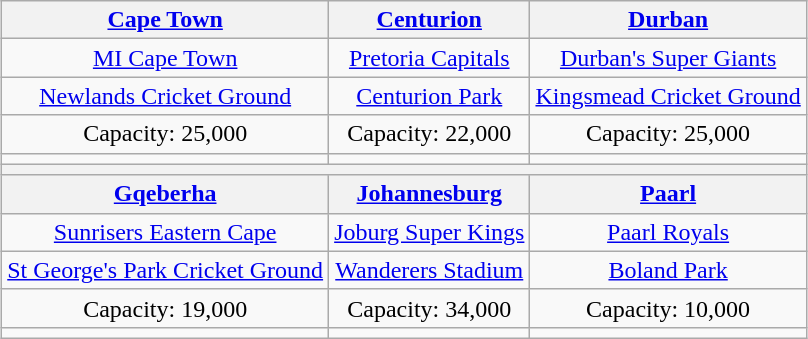<table class="wikitable" style="text-align:center;margin:auto">
<tr>
<th><a href='#'>Cape Town</a></th>
<th><a href='#'>Centurion</a></th>
<th><a href='#'>Durban</a></th>
</tr>
<tr>
<td><a href='#'>MI Cape Town</a></td>
<td><a href='#'>Pretoria Capitals</a></td>
<td><a href='#'>Durban's Super Giants</a></td>
</tr>
<tr>
<td><a href='#'>Newlands Cricket Ground</a></td>
<td><a href='#'>Centurion Park</a></td>
<td><a href='#'>Kingsmead Cricket Ground</a></td>
</tr>
<tr>
<td>Capacity: 25,000</td>
<td>Capacity: 22,000</td>
<td>Capacity: 25,000</td>
</tr>
<tr>
<td></td>
<td></td>
<td></td>
</tr>
<tr>
<th style="text-align:center;" colspan="3"></th>
</tr>
<tr>
<th><a href='#'>Gqeberha</a></th>
<th><a href='#'>Johannesburg</a></th>
<th><a href='#'>Paarl</a></th>
</tr>
<tr>
<td><a href='#'>Sunrisers Eastern Cape</a></td>
<td><a href='#'>Joburg Super Kings</a></td>
<td><a href='#'>Paarl Royals</a></td>
</tr>
<tr>
<td><a href='#'>St George's Park Cricket Ground</a></td>
<td><a href='#'>Wanderers Stadium</a></td>
<td><a href='#'>Boland Park</a></td>
</tr>
<tr>
<td>Capacity: 19,000</td>
<td>Capacity: 34,000</td>
<td>Capacity: 10,000</td>
</tr>
<tr>
<td></td>
<td></td>
<td></td>
</tr>
</table>
